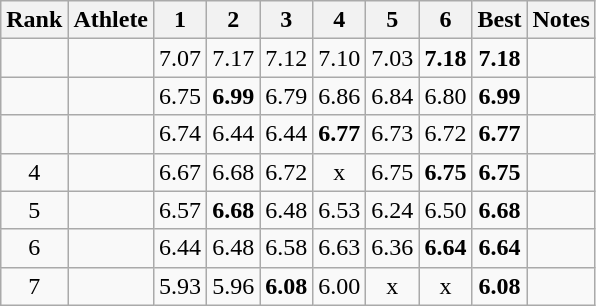<table class="wikitable sortable" style="text-align:center">
<tr>
<th>Rank</th>
<th>Athlete</th>
<th>1</th>
<th>2</th>
<th>3</th>
<th>4</th>
<th>5</th>
<th>6</th>
<th>Best</th>
<th>Notes</th>
</tr>
<tr>
<td></td>
<td style="text-align:left"></td>
<td>7.07</td>
<td>7.17</td>
<td>7.12</td>
<td>7.10</td>
<td>7.03</td>
<td><strong>7.18</strong></td>
<td><strong>7.18</strong></td>
<td></td>
</tr>
<tr>
<td></td>
<td style="text-align:left"></td>
<td>6.75</td>
<td><strong>6.99</strong></td>
<td>6.79</td>
<td>6.86</td>
<td>6.84</td>
<td>6.80</td>
<td><strong>6.99</strong></td>
<td></td>
</tr>
<tr>
<td></td>
<td style="text-align:left"></td>
<td>6.74</td>
<td>6.44</td>
<td>6.44</td>
<td><strong>6.77</strong></td>
<td>6.73</td>
<td>6.72</td>
<td><strong>6.77</strong></td>
<td></td>
</tr>
<tr>
<td>4</td>
<td style="text-align:left"></td>
<td>6.67</td>
<td>6.68</td>
<td>6.72</td>
<td>x</td>
<td>6.75</td>
<td><strong>6.75</strong></td>
<td><strong>6.75</strong></td>
<td></td>
</tr>
<tr>
<td>5</td>
<td style="text-align:left"></td>
<td>6.57</td>
<td><strong>6.68</strong></td>
<td>6.48</td>
<td>6.53</td>
<td>6.24</td>
<td>6.50</td>
<td><strong>6.68</strong></td>
<td></td>
</tr>
<tr>
<td>6</td>
<td style="text-align:left"></td>
<td>6.44</td>
<td>6.48</td>
<td>6.58</td>
<td>6.63</td>
<td>6.36</td>
<td><strong>6.64</strong></td>
<td><strong>6.64</strong></td>
<td></td>
</tr>
<tr>
<td>7</td>
<td style="text-align:left"></td>
<td>5.93</td>
<td>5.96</td>
<td><strong>6.08</strong></td>
<td>6.00</td>
<td>x</td>
<td>x</td>
<td><strong>6.08</strong></td>
<td></td>
</tr>
</table>
